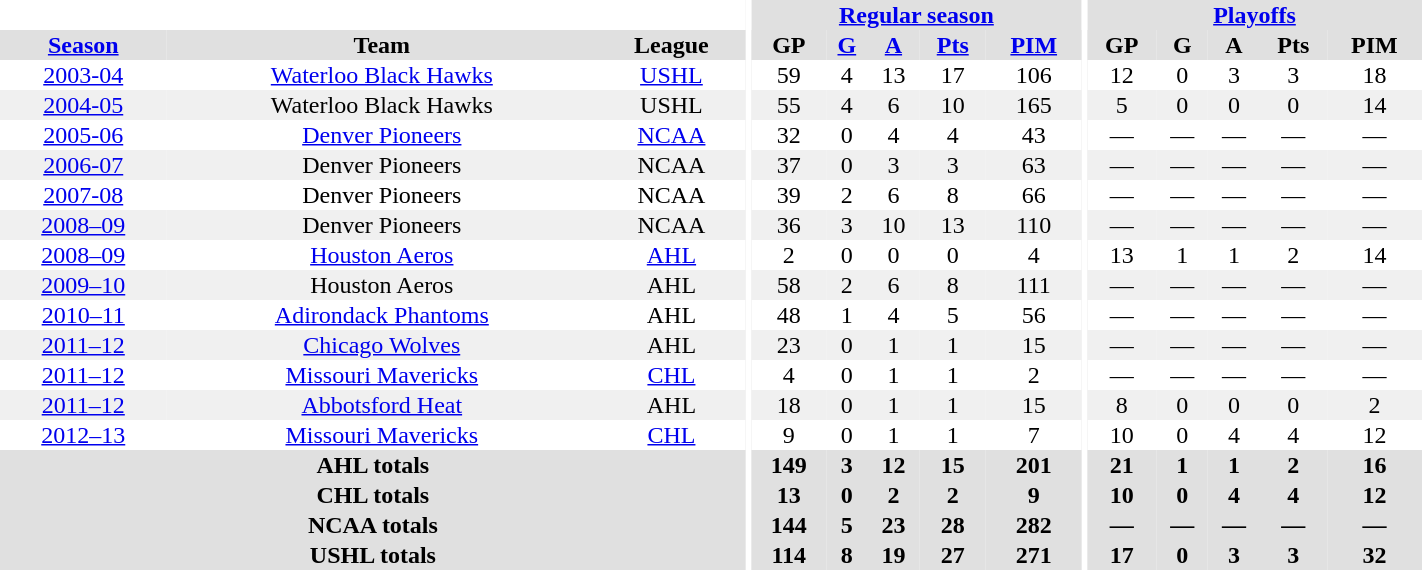<table border="0" cellpadding="1" cellspacing="0" style="text-align:center; width:75%">
<tr bgcolor="#e0e0e0">
<th colspan="3" bgcolor="#ffffff"></th>
<th rowspan="99" bgcolor="#ffffff"></th>
<th colspan="5"><a href='#'>Regular season</a></th>
<th rowspan="99" bgcolor="#ffffff"></th>
<th colspan="5"><a href='#'>Playoffs</a></th>
</tr>
<tr bgcolor="#e0e0e0">
<th><a href='#'>Season</a></th>
<th>Team</th>
<th>League</th>
<th>GP</th>
<th><a href='#'>G</a></th>
<th><a href='#'>A</a></th>
<th><a href='#'>Pts</a></th>
<th><a href='#'>PIM</a></th>
<th>GP</th>
<th>G</th>
<th>A</th>
<th>Pts</th>
<th>PIM</th>
</tr>
<tr ALIGN="center">
<td><a href='#'>2003-04</a></td>
<td><a href='#'>Waterloo Black Hawks</a></td>
<td><a href='#'>USHL</a></td>
<td>59</td>
<td>4</td>
<td>13</td>
<td>17</td>
<td>106</td>
<td>12</td>
<td>0</td>
<td>3</td>
<td>3</td>
<td>18</td>
</tr>
<tr ALIGN="center" bgcolor="#f0f0f0">
<td><a href='#'>2004-05</a></td>
<td>Waterloo Black Hawks</td>
<td>USHL</td>
<td>55</td>
<td>4</td>
<td>6</td>
<td>10</td>
<td>165</td>
<td>5</td>
<td>0</td>
<td>0</td>
<td>0</td>
<td>14</td>
</tr>
<tr ALIGN="center">
<td><a href='#'>2005-06</a></td>
<td><a href='#'>Denver Pioneers</a></td>
<td><a href='#'>NCAA</a></td>
<td>32</td>
<td>0</td>
<td>4</td>
<td>4</td>
<td>43</td>
<td>—</td>
<td>—</td>
<td>—</td>
<td>—</td>
<td>—</td>
</tr>
<tr ALIGN="center" bgcolor="#f0f0f0">
<td><a href='#'>2006-07</a></td>
<td>Denver Pioneers</td>
<td>NCAA</td>
<td>37</td>
<td>0</td>
<td>3</td>
<td>3</td>
<td>63</td>
<td>—</td>
<td>—</td>
<td>—</td>
<td>—</td>
<td>—</td>
</tr>
<tr ALIGN="center">
<td><a href='#'>2007-08</a></td>
<td>Denver Pioneers</td>
<td>NCAA</td>
<td>39</td>
<td>2</td>
<td>6</td>
<td>8</td>
<td>66</td>
<td>—</td>
<td>—</td>
<td>—</td>
<td>—</td>
<td>—</td>
</tr>
<tr ALIGN="center" bgcolor="#f0f0f0">
<td><a href='#'>2008–09</a></td>
<td>Denver Pioneers</td>
<td>NCAA</td>
<td>36</td>
<td>3</td>
<td>10</td>
<td>13</td>
<td>110</td>
<td>—</td>
<td>—</td>
<td>—</td>
<td>—</td>
<td>—</td>
</tr>
<tr ALIGN="center">
<td><a href='#'>2008–09</a></td>
<td><a href='#'>Houston Aeros</a></td>
<td><a href='#'>AHL</a></td>
<td>2</td>
<td>0</td>
<td>0</td>
<td>0</td>
<td>4</td>
<td>13</td>
<td>1</td>
<td>1</td>
<td>2</td>
<td>14</td>
</tr>
<tr ALIGN="center" bgcolor="#f0f0f0">
<td><a href='#'>2009–10</a></td>
<td>Houston Aeros</td>
<td>AHL</td>
<td>58</td>
<td>2</td>
<td>6</td>
<td>8</td>
<td>111</td>
<td>—</td>
<td>—</td>
<td>—</td>
<td>—</td>
<td>—</td>
</tr>
<tr ALIGN="center">
<td><a href='#'>2010–11</a></td>
<td><a href='#'>Adirondack Phantoms</a></td>
<td>AHL</td>
<td>48</td>
<td>1</td>
<td>4</td>
<td>5</td>
<td>56</td>
<td>—</td>
<td>—</td>
<td>—</td>
<td>—</td>
<td>—</td>
</tr>
<tr ALIGN="center" bgcolor="#f0f0f0">
<td><a href='#'>2011–12</a></td>
<td><a href='#'>Chicago Wolves</a></td>
<td>AHL</td>
<td>23</td>
<td>0</td>
<td>1</td>
<td>1</td>
<td>15</td>
<td>—</td>
<td>—</td>
<td>—</td>
<td>—</td>
<td>—</td>
</tr>
<tr ALIGN="center">
<td><a href='#'>2011–12</a></td>
<td><a href='#'>Missouri Mavericks</a></td>
<td><a href='#'>CHL</a></td>
<td>4</td>
<td>0</td>
<td>1</td>
<td>1</td>
<td>2</td>
<td>—</td>
<td>—</td>
<td>—</td>
<td>—</td>
<td>—</td>
</tr>
<tr ALIGN="center" bgcolor="#f0f0f0">
<td><a href='#'>2011–12</a></td>
<td><a href='#'>Abbotsford Heat</a></td>
<td>AHL</td>
<td>18</td>
<td>0</td>
<td>1</td>
<td>1</td>
<td>15</td>
<td>8</td>
<td>0</td>
<td>0</td>
<td>0</td>
<td>2</td>
</tr>
<tr ALIGN="center">
<td><a href='#'>2012–13</a></td>
<td><a href='#'>Missouri Mavericks</a></td>
<td><a href='#'>CHL</a></td>
<td>9</td>
<td>0</td>
<td>1</td>
<td>1</td>
<td>7</td>
<td>10</td>
<td>0</td>
<td>4</td>
<td>4</td>
<td>12</td>
</tr>
<tr ALIGN="center" bgcolor="#e0e0e0">
<th colspan="3">AHL totals</th>
<th>149</th>
<th>3</th>
<th>12</th>
<th>15</th>
<th>201</th>
<th>21</th>
<th>1</th>
<th>1</th>
<th>2</th>
<th>16</th>
</tr>
<tr ALIGN="center" bgcolor="#e0e0e0">
<th colspan="3">CHL totals</th>
<th>13</th>
<th>0</th>
<th>2</th>
<th>2</th>
<th>9</th>
<th>10</th>
<th>0</th>
<th>4</th>
<th>4</th>
<th>12</th>
</tr>
<tr ALIGN="center" bgcolor="#e0e0e0">
<th colspan="3">NCAA totals</th>
<th>144</th>
<th>5</th>
<th>23</th>
<th>28</th>
<th>282</th>
<th>—</th>
<th>—</th>
<th>—</th>
<th>—</th>
<th>—</th>
</tr>
<tr ALIGN="center" bgcolor="#e0e0e0">
<th colspan="3">USHL totals</th>
<th>114</th>
<th>8</th>
<th>19</th>
<th>27</th>
<th>271</th>
<th>17</th>
<th>0</th>
<th>3</th>
<th>3</th>
<th>32</th>
</tr>
</table>
